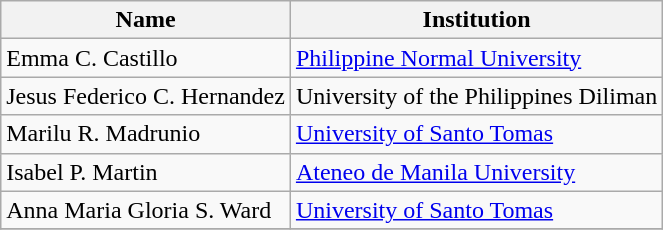<table class=wikitable>
<tr>
<th>Name</th>
<th>Institution</th>
</tr>
<tr>
<td>Emma C. Castillo</td>
<td><a href='#'>Philippine Normal University</a></td>
</tr>
<tr>
<td>Jesus Federico C. Hernandez</td>
<td>University of the Philippines Diliman</td>
</tr>
<tr>
<td>Marilu R. Madrunio</td>
<td><a href='#'>University of Santo Tomas</a></td>
</tr>
<tr>
<td>Isabel P. Martin</td>
<td><a href='#'>Ateneo de Manila University</a></td>
</tr>
<tr>
<td>Anna Maria Gloria S. Ward</td>
<td><a href='#'>University of Santo Tomas</a></td>
</tr>
<tr>
</tr>
</table>
